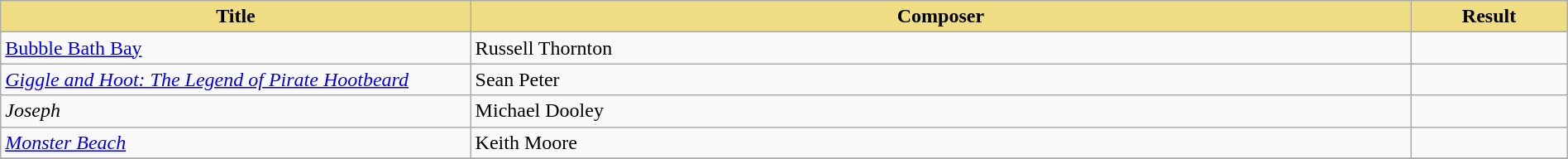<table class="wikitable" width=100%>
<tr>
<th style="width:30%;background:#EEDD82;">Title</th>
<th style="width:60%;background:#EEDD82;">Composer</th>
<th style="width:10%;background:#EEDD82;">Result<br></th>
</tr>
<tr>
<td><a href='#'>Bubble Bath Bay</a></td>
<td>Russell Thornton</td>
<td></td>
</tr>
<tr>
<td><em><a href='#'>Giggle and Hoot: The Legend of Pirate Hootbeard</a></em></td>
<td>Sean Peter</td>
<td></td>
</tr>
<tr>
<td><em>Joseph</em></td>
<td>Michael Dooley</td>
<td></td>
</tr>
<tr>
<td><em><a href='#'>Monster Beach</a></em></td>
<td>Keith Moore</td>
<td></td>
</tr>
<tr>
</tr>
</table>
